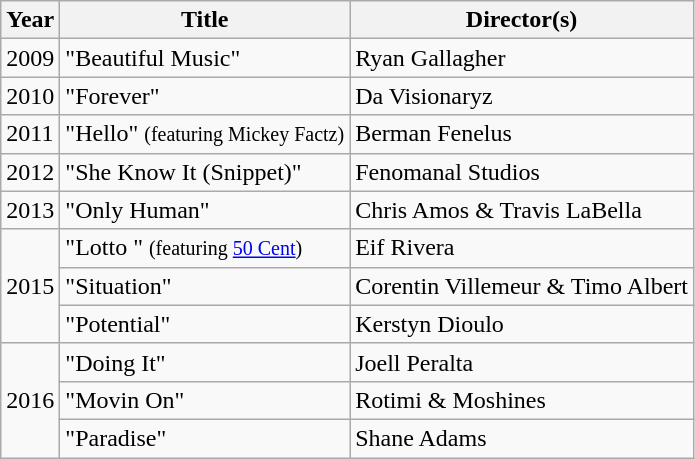<table class="wikitable">
<tr>
<th>Year</th>
<th>Title</th>
<th>Director(s)</th>
</tr>
<tr>
<td>2009</td>
<td>"Beautiful Music"</td>
<td>Ryan Gallagher</td>
</tr>
<tr>
<td>2010</td>
<td>"Forever"</td>
<td>Da Visionaryz</td>
</tr>
<tr>
<td>2011</td>
<td>"Hello" <small>(featuring Mickey Factz)</small></td>
<td>Berman Fenelus</td>
</tr>
<tr>
<td>2012</td>
<td>"She Know It (Snippet)"</td>
<td>Fenomanal Studios</td>
</tr>
<tr>
<td>2013</td>
<td>"Only Human"</td>
<td>Chris Amos & Travis LaBella</td>
</tr>
<tr>
<td rowspan="3">2015</td>
<td>"Lotto " <small>(featuring <a href='#'>50 Cent</a>)</small></td>
<td>Eif Rivera</td>
</tr>
<tr>
<td>"Situation"</td>
<td>Corentin Villemeur & Timo Albert</td>
</tr>
<tr>
<td>"Potential"</td>
<td>Kerstyn Dioulo</td>
</tr>
<tr>
<td rowspan="3">2016</td>
<td>"Doing It"</td>
<td>Joell Peralta</td>
</tr>
<tr>
<td>"Movin On"</td>
<td>Rotimi & Moshines</td>
</tr>
<tr>
<td>"Paradise"</td>
<td>Shane Adams</td>
</tr>
</table>
